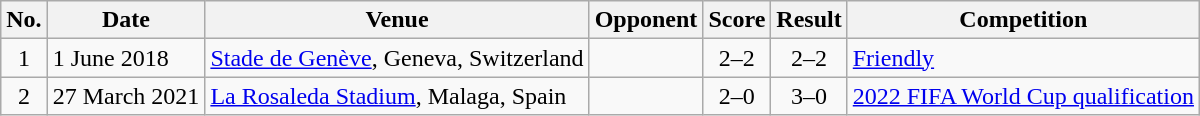<table class="wikitable sortable">
<tr>
<th>No.</th>
<th>Date</th>
<th>Venue</th>
<th>Opponent</th>
<th>Score</th>
<th>Result</th>
<th>Competition</th>
</tr>
<tr>
<td align=center>1</td>
<td>1 June 2018</td>
<td><a href='#'>Stade de Genève</a>, Geneva, Switzerland</td>
<td></td>
<td align=center>2–2</td>
<td align=center>2–2</td>
<td><a href='#'>Friendly</a></td>
</tr>
<tr>
<td align=center>2</td>
<td>27 March 2021</td>
<td><a href='#'>La Rosaleda Stadium</a>, Malaga, Spain</td>
<td></td>
<td align=center>2–0</td>
<td align=center>3–0</td>
<td><a href='#'>2022 FIFA World Cup qualification</a></td>
</tr>
</table>
